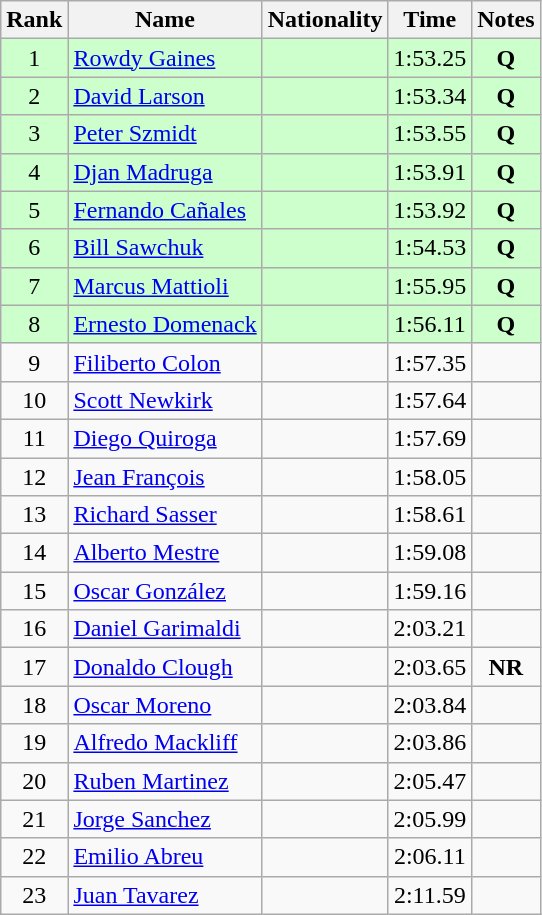<table class="wikitable sortable" style="text-align:center">
<tr>
<th>Rank</th>
<th>Name</th>
<th>Nationality</th>
<th>Time</th>
<th>Notes</th>
</tr>
<tr bgcolor=ccffcc>
<td>1</td>
<td align=left><a href='#'>Rowdy Gaines</a></td>
<td align=left></td>
<td>1:53.25</td>
<td><strong>Q</strong></td>
</tr>
<tr bgcolor=ccffcc>
<td>2</td>
<td align=left><a href='#'>David Larson</a></td>
<td align=left></td>
<td>1:53.34</td>
<td><strong>Q</strong></td>
</tr>
<tr bgcolor=ccffcc>
<td>3</td>
<td align=left><a href='#'>Peter Szmidt</a></td>
<td align=left></td>
<td>1:53.55</td>
<td><strong>Q</strong></td>
</tr>
<tr bgcolor=ccffcc>
<td>4</td>
<td align=left><a href='#'>Djan Madruga</a></td>
<td align=left></td>
<td>1:53.91</td>
<td><strong>Q</strong></td>
</tr>
<tr bgcolor=ccffcc>
<td>5</td>
<td align=left><a href='#'>Fernando Cañales</a></td>
<td align=left></td>
<td>1:53.92</td>
<td><strong>Q</strong></td>
</tr>
<tr bgcolor=ccffcc>
<td>6</td>
<td align=left><a href='#'>Bill Sawchuk</a></td>
<td align=left></td>
<td>1:54.53</td>
<td><strong>Q</strong></td>
</tr>
<tr bgcolor=ccffcc>
<td>7</td>
<td align=left><a href='#'>Marcus Mattioli</a></td>
<td align=left></td>
<td>1:55.95</td>
<td><strong>Q</strong></td>
</tr>
<tr bgcolor=ccffcc>
<td>8</td>
<td align=left><a href='#'>Ernesto Domenack</a></td>
<td align=left></td>
<td>1:56.11</td>
<td><strong>Q</strong></td>
</tr>
<tr>
<td>9</td>
<td align=left><a href='#'>Filiberto Colon</a></td>
<td align=left></td>
<td>1:57.35</td>
<td></td>
</tr>
<tr>
<td>10</td>
<td align=left><a href='#'>Scott Newkirk</a></td>
<td align=left></td>
<td>1:57.64</td>
<td></td>
</tr>
<tr>
<td>11</td>
<td align=left><a href='#'>Diego Quiroga</a></td>
<td align=left></td>
<td>1:57.69</td>
<td></td>
</tr>
<tr>
<td>12</td>
<td align=left><a href='#'>Jean François</a></td>
<td align=left></td>
<td>1:58.05</td>
<td></td>
</tr>
<tr>
<td>13</td>
<td align=left><a href='#'>Richard Sasser</a></td>
<td align=left></td>
<td>1:58.61</td>
<td></td>
</tr>
<tr>
<td>14</td>
<td align=left><a href='#'>Alberto Mestre</a></td>
<td align=left></td>
<td>1:59.08</td>
<td></td>
</tr>
<tr>
<td>15</td>
<td align=left><a href='#'>Oscar González</a></td>
<td align=left></td>
<td>1:59.16</td>
<td></td>
</tr>
<tr>
<td>16</td>
<td align=left><a href='#'>Daniel Garimaldi</a></td>
<td align=left></td>
<td>2:03.21</td>
<td></td>
</tr>
<tr>
<td>17</td>
<td align=left><a href='#'>Donaldo Clough</a></td>
<td align=left></td>
<td>2:03.65</td>
<td><strong>NR</strong></td>
</tr>
<tr>
<td>18</td>
<td align=left><a href='#'>Oscar Moreno</a></td>
<td align=left></td>
<td>2:03.84</td>
<td></td>
</tr>
<tr>
<td>19</td>
<td align=left><a href='#'>Alfredo Mackliff</a></td>
<td align=left></td>
<td>2:03.86</td>
<td></td>
</tr>
<tr>
<td>20</td>
<td align=left><a href='#'>Ruben Martinez</a></td>
<td align=left></td>
<td>2:05.47</td>
<td></td>
</tr>
<tr>
<td>21</td>
<td align=left><a href='#'>Jorge Sanchez</a></td>
<td align=left></td>
<td>2:05.99</td>
<td></td>
</tr>
<tr>
<td>22</td>
<td align=left><a href='#'>Emilio Abreu</a></td>
<td align=left></td>
<td>2:06.11</td>
<td></td>
</tr>
<tr>
<td>23</td>
<td align=left><a href='#'>Juan Tavarez</a></td>
<td align=left></td>
<td>2:11.59</td>
<td></td>
</tr>
</table>
